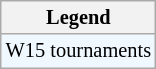<table class="wikitable" style="font-size:85%">
<tr>
<th>Legend</th>
</tr>
<tr style="background:#f0f8ff;">
<td>W15 tournaments</td>
</tr>
</table>
